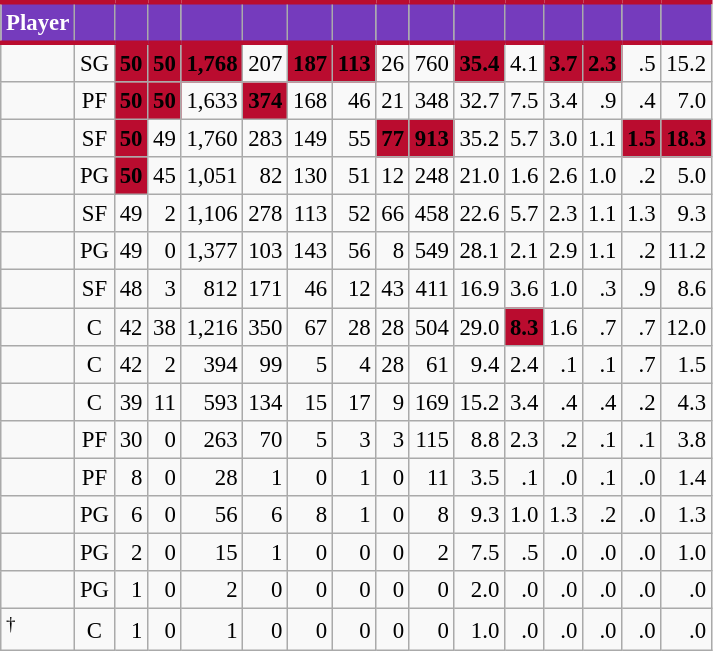<table class="wikitable sortable" style="font-size: 95%; text-align:right;">
<tr>
<th style="background:#753BBD; color:#FFFFFF; border-top:#BA0C2F 3px solid; border-bottom:#BA0C2F 3px solid;">Player</th>
<th style="background:#753BBD; color:#FFFFFF; border-top:#BA0C2F 3px solid; border-bottom:#BA0C2F 3px solid;"></th>
<th style="background:#753BBD; color:#FFFFFF; border-top:#BA0C2F 3px solid; border-bottom:#BA0C2F 3px solid;"></th>
<th style="background:#753BBD; color:#FFFFFF; border-top:#BA0C2F 3px solid; border-bottom:#BA0C2F 3px solid;"></th>
<th style="background:#753BBD; color:#FFFFFF; border-top:#BA0C2F 3px solid; border-bottom:#BA0C2F 3px solid;"></th>
<th style="background:#753BBD; color:#FFFFFF; border-top:#BA0C2F 3px solid; border-bottom:#BA0C2F 3px solid;"></th>
<th style="background:#753BBD; color:#FFFFFF; border-top:#BA0C2F 3px solid; border-bottom:#BA0C2F 3px solid;"></th>
<th style="background:#753BBD; color:#FFFFFF; border-top:#BA0C2F 3px solid; border-bottom:#BA0C2F 3px solid;"></th>
<th style="background:#753BBD; color:#FFFFFF; border-top:#BA0C2F 3px solid; border-bottom:#BA0C2F 3px solid;"></th>
<th style="background:#753BBD; color:#FFFFFF; border-top:#BA0C2F 3px solid; border-bottom:#BA0C2F 3px solid;"></th>
<th style="background:#753BBD; color:#FFFFFF; border-top:#BA0C2F 3px solid; border-bottom:#BA0C2F 3px solid;"></th>
<th style="background:#753BBD; color:#FFFFFF; border-top:#BA0C2F 3px solid; border-bottom:#BA0C2F 3px solid;"></th>
<th style="background:#753BBD; color:#FFFFFF; border-top:#BA0C2F 3px solid; border-bottom:#BA0C2F 3px solid;"></th>
<th style="background:#753BBD; color:#FFFFFF; border-top:#BA0C2F 3px solid; border-bottom:#BA0C2F 3px solid;"></th>
<th style="background:#753BBD; color:#FFFFFF; border-top:#BA0C2F 3px solid; border-bottom:#BA0C2F 3px solid;"></th>
<th style="background:#753BBD; color:#FFFFFF; border-top:#BA0C2F 3px solid; border-bottom:#BA0C2F 3px solid;"></th>
</tr>
<tr>
<td style="text-align:left;"></td>
<td style="text-align:center;">SG</td>
<td style="background:#BA0C2F; color:#010101;"><strong>50</strong></td>
<td style="background:#BA0C2F; color:#010101;"><strong>50</strong></td>
<td style="background:#BA0C2F; color:#010101;"><strong>1,768</strong></td>
<td>207</td>
<td style="background:#BA0C2F; color:#010101;"><strong>187</strong></td>
<td style="background:#BA0C2F; color:#010101;"><strong>113</strong></td>
<td>26</td>
<td>760</td>
<td style="background:#BA0C2F; color:#010101;"><strong>35.4</strong></td>
<td>4.1</td>
<td style="background:#BA0C2F; color:#010101;"><strong>3.7</strong></td>
<td style="background:#BA0C2F; color:#010101;"><strong>2.3</strong></td>
<td>.5</td>
<td>15.2</td>
</tr>
<tr>
<td style="text-align:left;"></td>
<td style="text-align:center;">PF</td>
<td style="background:#BA0C2F; color:#010101;"><strong>50</strong></td>
<td style="background:#BA0C2F; color:#010101;"><strong>50</strong></td>
<td>1,633</td>
<td style="background:#BA0C2F; color:#010101;"><strong>374</strong></td>
<td>168</td>
<td>46</td>
<td>21</td>
<td>348</td>
<td>32.7</td>
<td>7.5</td>
<td>3.4</td>
<td>.9</td>
<td>.4</td>
<td>7.0</td>
</tr>
<tr>
<td style="text-align:left;"></td>
<td style="text-align:center;">SF</td>
<td style="background:#BA0C2F; color:#010101;"><strong>50</strong></td>
<td>49</td>
<td>1,760</td>
<td>283</td>
<td>149</td>
<td>55</td>
<td style="background:#BA0C2F; color:#010101;"><strong>77</strong></td>
<td style="background:#BA0C2F; color:#010101;"><strong>913</strong></td>
<td>35.2</td>
<td>5.7</td>
<td>3.0</td>
<td>1.1</td>
<td style="background:#BA0C2F; color:#010101;"><strong>1.5</strong></td>
<td style="background:#BA0C2F; color:#010101;"><strong>18.3</strong></td>
</tr>
<tr>
<td style="text-align:left;"></td>
<td style="text-align:center;">PG</td>
<td style="background:#BA0C2F; color:#010101;"><strong>50</strong></td>
<td>45</td>
<td>1,051</td>
<td>82</td>
<td>130</td>
<td>51</td>
<td>12</td>
<td>248</td>
<td>21.0</td>
<td>1.6</td>
<td>2.6</td>
<td>1.0</td>
<td>.2</td>
<td>5.0</td>
</tr>
<tr>
<td style="text-align:left;"></td>
<td style="text-align:center;">SF</td>
<td>49</td>
<td>2</td>
<td>1,106</td>
<td>278</td>
<td>113</td>
<td>52</td>
<td>66</td>
<td>458</td>
<td>22.6</td>
<td>5.7</td>
<td>2.3</td>
<td>1.1</td>
<td>1.3</td>
<td>9.3</td>
</tr>
<tr>
<td style="text-align:left;"></td>
<td style="text-align:center;">PG</td>
<td>49</td>
<td>0</td>
<td>1,377</td>
<td>103</td>
<td>143</td>
<td>56</td>
<td>8</td>
<td>549</td>
<td>28.1</td>
<td>2.1</td>
<td>2.9</td>
<td>1.1</td>
<td>.2</td>
<td>11.2</td>
</tr>
<tr>
<td style="text-align:left;"></td>
<td style="text-align:center;">SF</td>
<td>48</td>
<td>3</td>
<td>812</td>
<td>171</td>
<td>46</td>
<td>12</td>
<td>43</td>
<td>411</td>
<td>16.9</td>
<td>3.6</td>
<td>1.0</td>
<td>.3</td>
<td>.9</td>
<td>8.6</td>
</tr>
<tr>
<td style="text-align:left;"></td>
<td style="text-align:center;">C</td>
<td>42</td>
<td>38</td>
<td>1,216</td>
<td>350</td>
<td>67</td>
<td>28</td>
<td>28</td>
<td>504</td>
<td>29.0</td>
<td style="background:#BA0C2F; color:#010101;"><strong>8.3</strong></td>
<td>1.6</td>
<td>.7</td>
<td>.7</td>
<td>12.0</td>
</tr>
<tr>
<td style="text-align:left;"></td>
<td style="text-align:center;">C</td>
<td>42</td>
<td>2</td>
<td>394</td>
<td>99</td>
<td>5</td>
<td>4</td>
<td>28</td>
<td>61</td>
<td>9.4</td>
<td>2.4</td>
<td>.1</td>
<td>.1</td>
<td>.7</td>
<td>1.5</td>
</tr>
<tr>
<td style="text-align:left;"></td>
<td style="text-align:center;">C</td>
<td>39</td>
<td>11</td>
<td>593</td>
<td>134</td>
<td>15</td>
<td>17</td>
<td>9</td>
<td>169</td>
<td>15.2</td>
<td>3.4</td>
<td>.4</td>
<td>.4</td>
<td>.2</td>
<td>4.3</td>
</tr>
<tr>
<td style="text-align:left;"></td>
<td style="text-align:center;">PF</td>
<td>30</td>
<td>0</td>
<td>263</td>
<td>70</td>
<td>5</td>
<td>3</td>
<td>3</td>
<td>115</td>
<td>8.8</td>
<td>2.3</td>
<td>.2</td>
<td>.1</td>
<td>.1</td>
<td>3.8</td>
</tr>
<tr>
<td style="text-align:left;"></td>
<td style="text-align:center;">PF</td>
<td>8</td>
<td>0</td>
<td>28</td>
<td>1</td>
<td>0</td>
<td>1</td>
<td>0</td>
<td>11</td>
<td>3.5</td>
<td>.1</td>
<td>.0</td>
<td>.1</td>
<td>.0</td>
<td>1.4</td>
</tr>
<tr>
<td style="text-align:left;"></td>
<td style="text-align:center;">PG</td>
<td>6</td>
<td>0</td>
<td>56</td>
<td>6</td>
<td>8</td>
<td>1</td>
<td>0</td>
<td>8</td>
<td>9.3</td>
<td>1.0</td>
<td>1.3</td>
<td>.2</td>
<td>.0</td>
<td>1.3</td>
</tr>
<tr>
<td style="text-align:left;"></td>
<td style="text-align:center;">PG</td>
<td>2</td>
<td>0</td>
<td>15</td>
<td>1</td>
<td>0</td>
<td>0</td>
<td>0</td>
<td>2</td>
<td>7.5</td>
<td>.5</td>
<td>.0</td>
<td>.0</td>
<td>.0</td>
<td>1.0</td>
</tr>
<tr>
<td style="text-align:left;"></td>
<td style="text-align:center;">PG</td>
<td>1</td>
<td>0</td>
<td>2</td>
<td>0</td>
<td>0</td>
<td>0</td>
<td>0</td>
<td>0</td>
<td>2.0</td>
<td>.0</td>
<td>.0</td>
<td>.0</td>
<td>.0</td>
<td>.0</td>
</tr>
<tr>
<td style="text-align:left;"><sup>†</sup></td>
<td style="text-align:center;">C</td>
<td>1</td>
<td>0</td>
<td>1</td>
<td>0</td>
<td>0</td>
<td>0</td>
<td>0</td>
<td>0</td>
<td>1.0</td>
<td>.0</td>
<td>.0</td>
<td>.0</td>
<td>.0</td>
<td>.0</td>
</tr>
</table>
